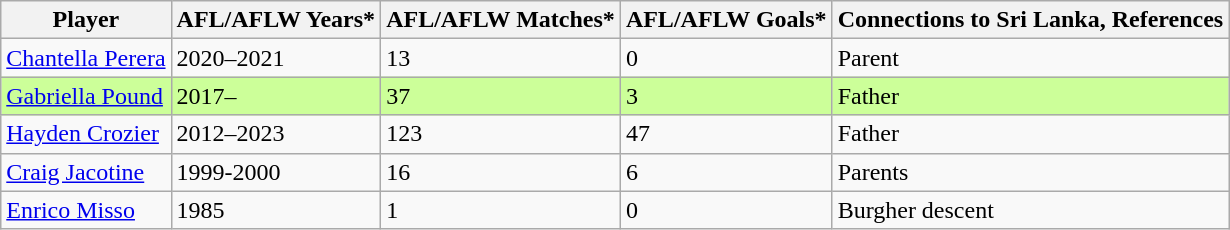<table class="wikitable sortable">
<tr>
<th>Player</th>
<th>AFL/AFLW Years*</th>
<th>AFL/AFLW Matches*</th>
<th>AFL/AFLW Goals*</th>
<th>Connections to Sri Lanka, References</th>
</tr>
<tr>
<td><a href='#'>Chantella Perera</a></td>
<td>2020–2021</td>
<td>13</td>
<td>0</td>
<td>Parent</td>
</tr>
<tr bgcolor=#CCFF99>
<td><a href='#'>Gabriella Pound</a></td>
<td>2017–</td>
<td>37</td>
<td>3</td>
<td>Father</td>
</tr>
<tr>
<td><a href='#'>Hayden Crozier</a></td>
<td>2012–2023</td>
<td>123</td>
<td>47</td>
<td>Father</td>
</tr>
<tr>
<td><a href='#'>Craig Jacotine</a></td>
<td>1999-2000</td>
<td>16</td>
<td>6</td>
<td>Parents</td>
</tr>
<tr>
<td><a href='#'>Enrico Misso</a></td>
<td>1985</td>
<td>1</td>
<td>0</td>
<td>Burgher descent </td>
</tr>
</table>
